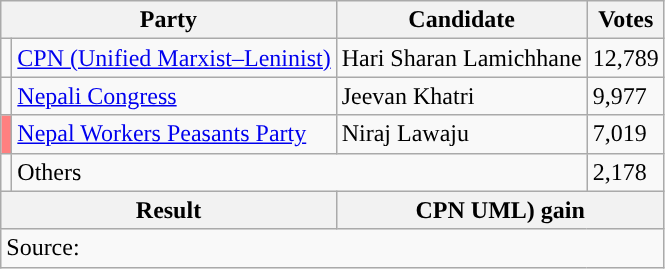<table class="wikitable">
<tr>
<th colspan="2">Party</th>
<th>Candidate</th>
<th>Votes</th>
</tr>
<tr>
<td style="background-color:"></td>
<td><a href='#'>CPN (Unified Marxist–Leninist)</a></td>
<td>Hari Sharan Lamichhane</td>
<td>12,789</td>
</tr>
<tr>
<td style="background-color:"></td>
<td><a href='#'>Nepali Congress</a></td>
<td>Jeevan Khatri</td>
<td>9,977</td>
</tr>
<tr>
<td style="background-color:#FF8080"></td>
<td><a href='#'>Nepal Workers Peasants Party</a></td>
<td>Niraj Lawaju</td>
<td>7,019</td>
</tr>
<tr>
<td></td>
<td colspan="2">Others</td>
<td>2,178</td>
</tr>
<tr>
<th colspan="2">Result</th>
<th colspan="2">CPN UML) gain</th>
</tr>
<tr>
<td colspan="4">Source: </td>
</tr>
</table>
